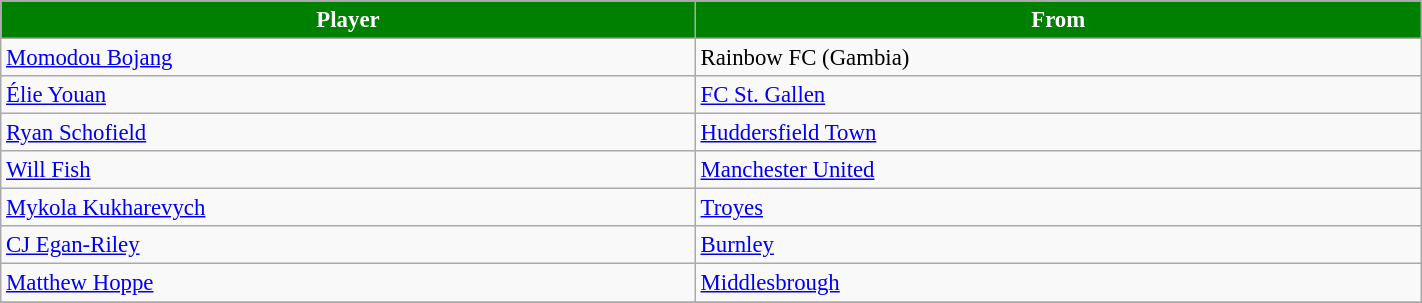<table class="wikitable" style="text-align:center; font-size:95%;width:75%; text-align:left">
<tr>
<th style="background:#008000; color:white;">Player</th>
<th style="background:#008000; color:white;">From</th>
</tr>
<tr>
<td> <a href='#'>Momodou Bojang</a></td>
<td> Rainbow FC (Gambia)</td>
</tr>
<tr>
<td> <a href='#'>Élie Youan</a></td>
<td> <a href='#'>FC St. Gallen</a></td>
</tr>
<tr>
<td> <a href='#'>Ryan Schofield</a></td>
<td> <a href='#'>Huddersfield Town</a></td>
</tr>
<tr>
<td> <a href='#'>Will Fish</a></td>
<td> <a href='#'>Manchester United</a></td>
</tr>
<tr>
<td> <a href='#'>Mykola Kukharevych</a></td>
<td> <a href='#'>Troyes</a></td>
</tr>
<tr>
<td> <a href='#'>CJ Egan-Riley</a></td>
<td> <a href='#'>Burnley</a></td>
</tr>
<tr>
<td> <a href='#'>Matthew Hoppe</a></td>
<td> <a href='#'>Middlesbrough</a></td>
</tr>
<tr>
</tr>
</table>
